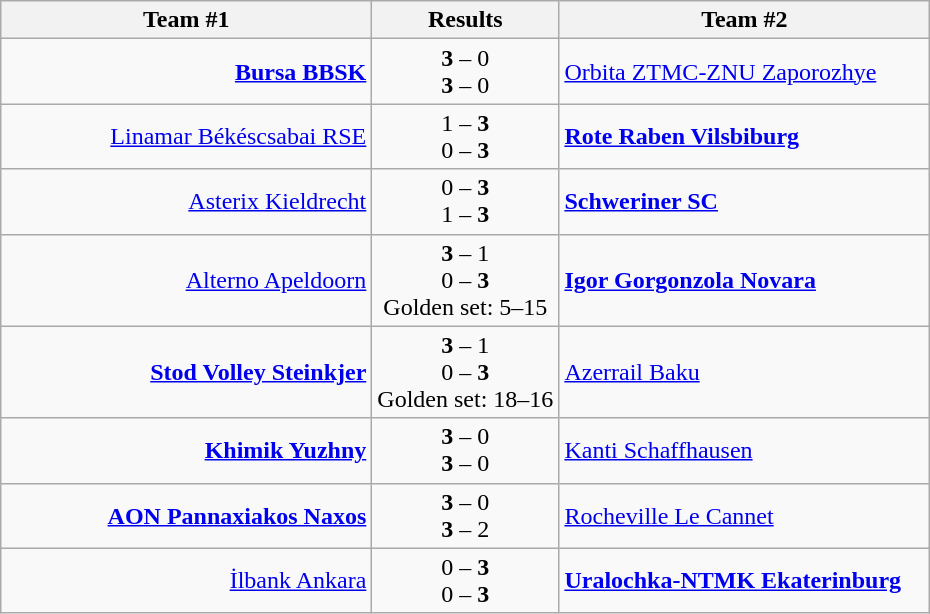<table class="wikitable" style="border-collapse: collapse;">
<tr>
<th align="right" width="240">Team #1</th>
<th>  Results  </th>
<th align="left" width="240">Team #2</th>
</tr>
<tr>
<td align="right"><strong><a href='#'>Bursa BBSK</a> </strong></td>
<td align="center"><strong>3</strong> – 0 <br> <strong>3</strong> – 0</td>
<td> <a href='#'>Orbita ZTMC-ZNU Zaporozhye</a></td>
</tr>
<tr>
<td align="right"><a href='#'>Linamar Békéscsabai RSE</a> </td>
<td align="center">1 – <strong>3</strong> <br> 0 – <strong>3</strong></td>
<td> <strong><a href='#'>Rote Raben Vilsbiburg</a></strong></td>
</tr>
<tr>
<td align="right"><a href='#'>Asterix Kieldrecht</a> </td>
<td align="center">0 – <strong>3</strong> <br> 1 – <strong>3</strong></td>
<td> <strong><a href='#'>Schweriner SC</a></strong></td>
</tr>
<tr>
<td align="right"><a href='#'>Alterno Apeldoorn</a> </td>
<td align="center"><strong>3</strong> – 1 <br> 0 – <strong>3</strong> <br> Golden set: 5–15</td>
<td> <strong><a href='#'>Igor Gorgonzola Novara</a></strong></td>
</tr>
<tr>
<td align="right"><strong><a href='#'>Stod Volley Steinkjer</a> </strong></td>
<td align="center"><strong>3</strong> – 1 <br> 0 – <strong>3</strong> <br> Golden set: 18–16</td>
<td> <a href='#'>Azerrail Baku</a></td>
</tr>
<tr>
<td align="right"><strong><a href='#'>Khimik Yuzhny</a></strong> </td>
<td align="center"><strong>3</strong> – 0 <br> <strong>3</strong> – 0</td>
<td> <a href='#'>Kanti Schaffhausen</a></td>
</tr>
<tr>
<td align="right"><strong><a href='#'>AON Pannaxiakos Naxos</a> </strong></td>
<td align="center"><strong>3</strong> – 0 <br> <strong>3</strong> – 2</td>
<td> <a href='#'>Rocheville Le Cannet</a></td>
</tr>
<tr>
<td align="right"><a href='#'>İlbank Ankara</a> </td>
<td align="center">0 – <strong>3</strong> <br>  0 – <strong>3</strong></td>
<td> <strong><a href='#'>Uralochka-NTMK Ekaterinburg</a></strong></td>
</tr>
</table>
